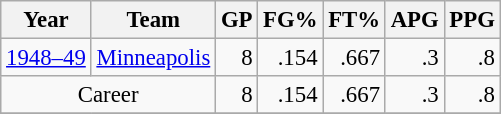<table class="wikitable sortable" style="font-size:95%; text-align:right;">
<tr>
<th>Year</th>
<th>Team</th>
<th>GP</th>
<th>FG%</th>
<th>FT%</th>
<th>APG</th>
<th>PPG</th>
</tr>
<tr>
<td style="text-align:left;"><a href='#'>1948–49</a></td>
<td style="text-align:left;"><a href='#'>Minneapolis</a></td>
<td>8</td>
<td>.154</td>
<td>.667</td>
<td>.3</td>
<td>.8</td>
</tr>
<tr>
<td style="text-align:center;" colspan="2">Career</td>
<td>8</td>
<td>.154</td>
<td>.667</td>
<td>.3</td>
<td>.8</td>
</tr>
<tr>
</tr>
</table>
